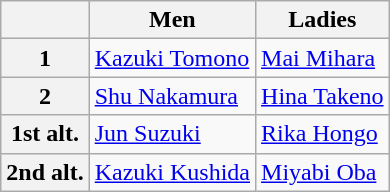<table class="wikitable">
<tr>
<th></th>
<th>Men</th>
<th>Ladies</th>
</tr>
<tr>
<th>1</th>
<td><a href='#'>Kazuki Tomono</a></td>
<td><a href='#'>Mai Mihara</a></td>
</tr>
<tr>
<th>2</th>
<td><a href='#'>Shu Nakamura</a></td>
<td><a href='#'>Hina Takeno</a></td>
</tr>
<tr>
<th>1st alt.</th>
<td><a href='#'>Jun Suzuki</a></td>
<td><a href='#'>Rika Hongo</a></td>
</tr>
<tr>
<th>2nd alt.</th>
<td><a href='#'>Kazuki Kushida</a></td>
<td><a href='#'>Miyabi Oba</a></td>
</tr>
</table>
